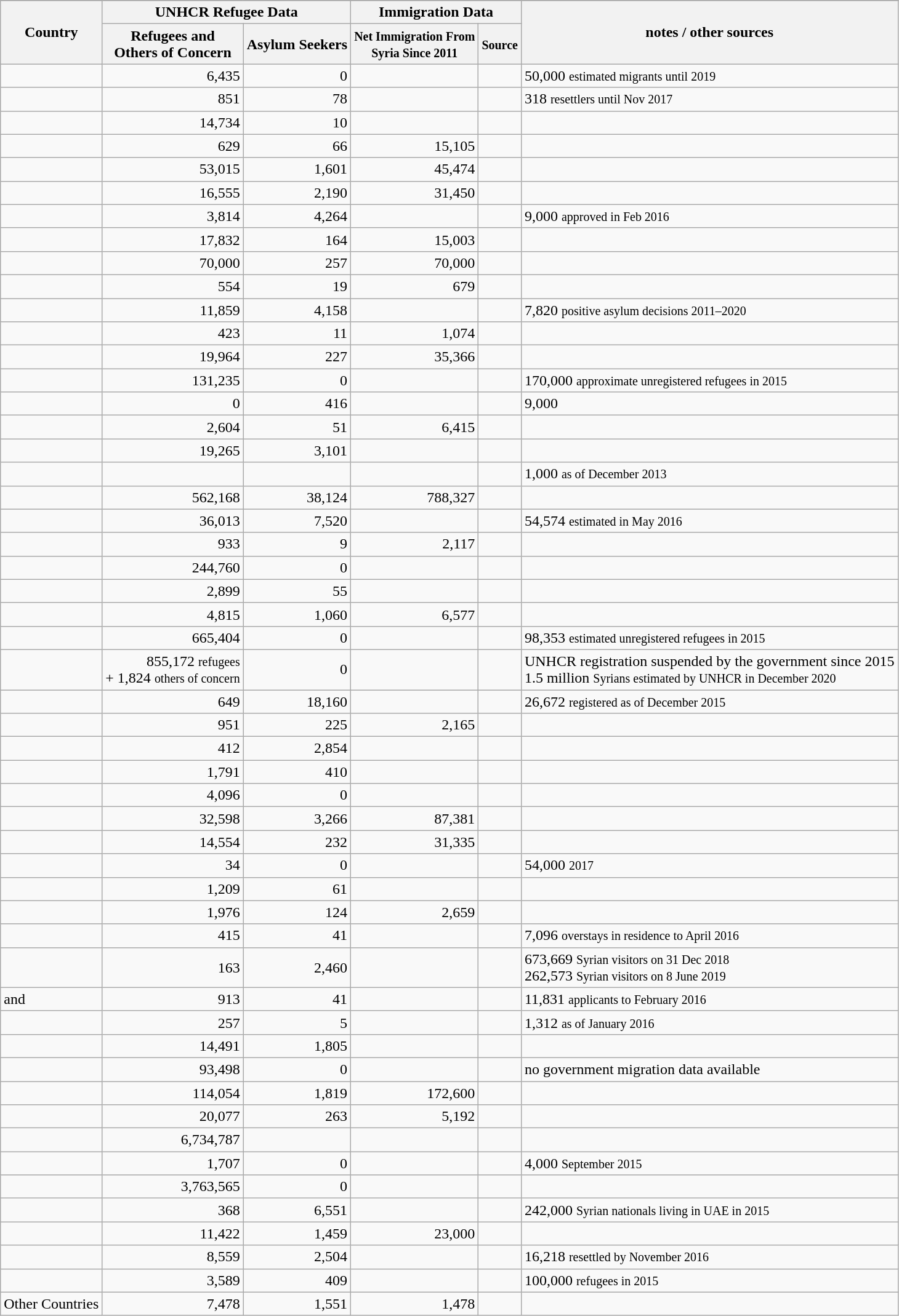<table class="wikitable sortable">
<tr>
</tr>
<tr>
<th rowspan="2">Country</th>
<th colspan="2">UNHCR Refugee Data</th>
<th colspan="2">Immigration Data</th>
<th rowspan="2" class="unsortable">notes / other sources</th>
</tr>
<tr>
<th data-sort-type="numeric">Refugees and<br>Others of Concern</th>
<th data-sort-type="numeric">Asylum Seekers</th>
<th data-sort-type="numeric"><small>Net Immigration From<br>Syria Since 2011</small></th>
<th class="unsortable"><small>Source</small></th>
</tr>
<tr>
<td></td>
<td align="right">6,435</td>
<td align="right">0</td>
<td align="right"></td>
<td></td>
<td>50,000 <small>estimated migrants until 2019</small></td>
</tr>
<tr>
<td></td>
<td align="right">851</td>
<td align="right">78</td>
<td align="right"></td>
<td></td>
<td>318 <small>resettlers until Nov 2017</small><small></small></td>
</tr>
<tr>
<td></td>
<td align="right">14,734</td>
<td align="right">10</td>
<td align="right"></td>
<td></td>
<td></td>
</tr>
<tr>
<td></td>
<td align="right">629</td>
<td align="right">66</td>
<td align="right" data-sort-value="15105">15,105</td>
<td></td>
<td></td>
</tr>
<tr>
<td></td>
<td align="right">53,015</td>
<td align="right">1,601</td>
<td align="right" data-sort-value=45474>45,474</td>
<td></td>
<td></td>
</tr>
<tr>
<td></td>
<td align="right">16,555</td>
<td align="right">2,190</td>
<td align="right" data-sort-value="31450">31,450</td>
<td></td>
<td></td>
</tr>
<tr>
<td></td>
<td align="right">3,814</td>
<td align="right">4,264</td>
<td align="right"></td>
<td></td>
<td>9,000 <small>approved in Feb 2016</small></td>
</tr>
<tr>
<td></td>
<td align="right">17,832</td>
<td align="right">164</td>
<td align="right" data-sort-value="15003">15,003</td>
<td></td>
<td></td>
</tr>
<tr>
<td></td>
<td align="right">70,000</td>
<td align="right">257</td>
<td align="right" data-sort-value="52690">70,000</td>
<td></td>
<td></td>
</tr>
<tr>
<td></td>
<td align="right">554</td>
<td align="right">19</td>
<td align="right" data-sort-value="679">679</td>
<td></td>
<td></td>
</tr>
<tr>
<td></td>
<td align="right">11,859</td>
<td align="right">4,158</td>
<td align="right"></td>
<td></td>
<td>7,820 <small>positive asylum decisions 2011–2020</small></td>
</tr>
<tr>
<td></td>
<td align="right">423</td>
<td align="right">11</td>
<td align="right" data-sort-value="1074">1,074</td>
<td></td>
<td></td>
</tr>
<tr>
<td></td>
<td align="right">19,964</td>
<td align="right">227</td>
<td align="right" data-sort-value="35366">35,366</td>
<td></td>
<td></td>
</tr>
<tr>
<td></td>
<td align="right">131,235</td>
<td align="right">0</td>
<td align="right"></td>
<td></td>
<td>170,000 <small>approximate unregistered refugees in 2015</small></td>
</tr>
<tr>
<td></td>
<td align="right">0</td>
<td align="right">416</td>
<td align="right"></td>
<td></td>
<td>9,000</td>
</tr>
<tr>
<td></td>
<td align="right">2,604</td>
<td align="right">51</td>
<td align="right" data-sort-value="6415">6,415</td>
<td></td>
<td></td>
</tr>
<tr>
<td></td>
<td align="right">19,265</td>
<td align="right">3,101</td>
<td align="right"></td>
<td></td>
<td></td>
</tr>
<tr>
<td></td>
<td align="right"></td>
<td align="right"></td>
<td align="right"></td>
<td></td>
<td>1,000 <small>as of December 2013</small></td>
</tr>
<tr>
<td></td>
<td align="right">562,168</td>
<td align="right">38,124</td>
<td align="right" data-sort-value="788327">788,327</td>
<td></td>
<td></td>
</tr>
<tr>
<td></td>
<td align="right">36,013</td>
<td align="right">7,520</td>
<td align="right"></td>
<td></td>
<td>54,574 <small>estimated in May 2016</small></td>
</tr>
<tr>
<td></td>
<td align="right">933</td>
<td align="right">9</td>
<td align="right" data-sort-value="2117">2,117</td>
<td></td>
<td></td>
</tr>
<tr>
<td></td>
<td align="right">244,760</td>
<td align="right">0</td>
<td align="right"></td>
<td></td>
<td></td>
</tr>
<tr>
<td></td>
<td align="right">2,899</td>
<td align="right">55</td>
<td align="right"></td>
<td></td>
<td></td>
</tr>
<tr>
<td></td>
<td align="right">4,815</td>
<td align="right">1,060</td>
<td align="right" data-sort-value="6577">6,577</td>
<td></td>
<td></td>
</tr>
<tr>
<td></td>
<td align="right">665,404</td>
<td align="right">0</td>
<td align="right"></td>
<td></td>
<td>98,353 <small>estimated unregistered refugees in 2015</small></td>
</tr>
<tr>
<td></td>
<td align="right">855,172 <small>refugees</small><br>+ 1,824 <small>others of concern</small></td>
<td align="right">0</td>
<td align="right"></td>
<td></td>
<td>UNHCR registration suspended by the government since 2015<br>1.5 million <small>Syrians estimated by UNHCR in December 2020</small></td>
</tr>
<tr>
<td></td>
<td align="right">649</td>
<td align="right">18,160</td>
<td align="right"></td>
<td></td>
<td>26,672 <small>registered as of December 2015</small></td>
</tr>
<tr>
<td></td>
<td align="right">951</td>
<td align="right">225</td>
<td align="right" data-sort-value="2165">2,165</td>
<td></td>
<td></td>
</tr>
<tr>
<td></td>
<td align="right">412</td>
<td align="right">2,854</td>
<td align="right"></td>
<td></td>
<td></td>
</tr>
<tr>
<td></td>
<td align="right">1,791</td>
<td align="right">410</td>
<td align="right"></td>
<td></td>
<td></td>
</tr>
<tr>
<td></td>
<td align="right">4,096</td>
<td align="right">0</td>
<td align="right"></td>
<td></td>
<td></td>
</tr>
<tr>
<td></td>
<td align="right">32,598</td>
<td align="right">3,266</td>
<td align="right" data-sort-value="87381">87,381</td>
<td></td>
<td></td>
</tr>
<tr>
<td></td>
<td align="right">14,554</td>
<td align="right">232</td>
<td align="right" data-sort-value="31335">31,335</td>
<td></td>
<td></td>
</tr>
<tr>
<td></td>
<td align="right">34</td>
<td align="right">0</td>
<td align="right"></td>
<td></td>
<td>54,000 <small> 2017</small></td>
</tr>
<tr>
<td></td>
<td align="right">1,209</td>
<td align="right">61</td>
<td align="right"></td>
<td></td>
<td></td>
</tr>
<tr>
<td></td>
<td align="right">1,976</td>
<td align="right">124</td>
<td align="right" data-sort-value="2659">2,659</td>
<td></td>
<td></td>
</tr>
<tr>
<td></td>
<td align="right">415</td>
<td align="right">41</td>
<td align="right"></td>
<td></td>
<td>7,096 <small>overstays in residence to April 2016</small></td>
</tr>
<tr>
<td></td>
<td align="right">163</td>
<td align="right">2,460</td>
<td align="right"></td>
<td></td>
<td>673,669 <small>Syrian visitors on 31 Dec 2018</small><br>262,573 <small>Syrian visitors on 8 June 2019</small></td>
</tr>
<tr>
<td> and<br></td>
<td align="right">913</td>
<td align="right">41</td>
<td align="right"></td>
<td></td>
<td>11,831 <small>applicants to February 2016</small></td>
</tr>
<tr>
<td></td>
<td align="right">257</td>
<td align="right">5</td>
<td align="right"></td>
<td></td>
<td>1,312 <small>as of January 2016</small></td>
</tr>
<tr>
<td></td>
<td align="right">14,491</td>
<td align="right">1,805</td>
<td align="right"></td>
<td></td>
<td></td>
</tr>
<tr>
<td></td>
<td align="right">93,498</td>
<td align="right">0</td>
<td align="right"></td>
<td></td>
<td>no government migration data available</td>
</tr>
<tr>
<td></td>
<td align="right">114,054</td>
<td align="right">1,819</td>
<td align="right" data-sort-value="172600">172,600</td>
<td></td>
<td></td>
</tr>
<tr>
<td></td>
<td align="right">20,077</td>
<td align="right">263</td>
<td align="right" data-sort-value="5192">5,192</td>
<td></td>
<td></td>
</tr>
<tr>
<td></td>
<td align="right">6,734,787</td>
<td></td>
<td></td>
<td></td>
<td></td>
</tr>
<tr>
<td></td>
<td align="right">1,707</td>
<td align="right">0</td>
<td align="right"></td>
<td></td>
<td>4,000 <small>September 2015</small></td>
</tr>
<tr>
<td></td>
<td align="right">3,763,565</td>
<td align="right">0</td>
<td align="right"></td>
<td></td>
<td></td>
</tr>
<tr>
<td></td>
<td align="right">368</td>
<td align="right">6,551</td>
<td align="right"></td>
<td></td>
<td>242,000 <small>Syrian nationals living in UAE in 2015</small></td>
</tr>
<tr>
<td></td>
<td align="right">11,422</td>
<td align="right">1,459</td>
<td align="right" data-sort-value="23000"><small></small> 23,000</td>
<td></td>
<td></td>
</tr>
<tr>
<td></td>
<td align="right">8,559</td>
<td align="right">2,504</td>
<td align="right"></td>
<td></td>
<td>16,218 <small>resettled by November 2016</small></td>
</tr>
<tr>
<td></td>
<td align="right">3,589</td>
<td align="right">409</td>
<td align="right"></td>
<td></td>
<td>100,000 <small>refugees in 2015</small></td>
</tr>
<tr class="sortbottom">
<td> Other Countries</td>
<td align="right">7,478</td>
<td align="right">1,551</td>
<td align="right" data-sort-value="1478">1,478</td>
<td></td>
<td></td>
</tr>
</table>
